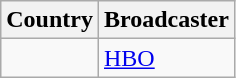<table class="wikitable">
<tr>
<th align=center>Country</th>
<th align=center>Broadcaster</th>
</tr>
<tr>
<td></td>
<td><a href='#'>HBO</a></td>
</tr>
</table>
